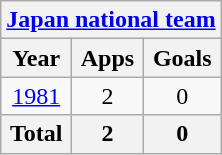<table class="wikitable" style="text-align:center">
<tr>
<th colspan=3><a href='#'>Japan national team</a></th>
</tr>
<tr>
<th>Year</th>
<th>Apps</th>
<th>Goals</th>
</tr>
<tr>
<td><a href='#'>1981</a></td>
<td>2</td>
<td>0</td>
</tr>
<tr>
<th>Total</th>
<th>2</th>
<th>0</th>
</tr>
</table>
